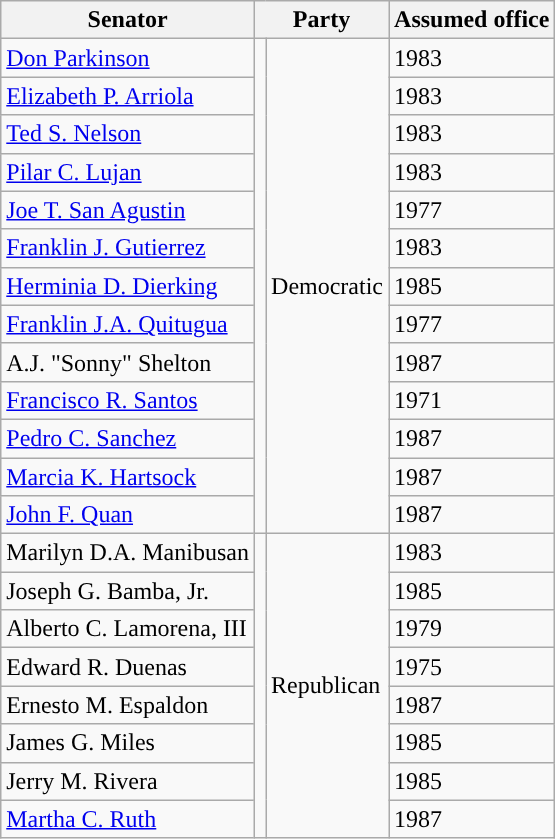<table class="wikitable sortable" id="votingmembers">
<tr style="vertical-align:bottom;">
<th>Senator</th>
<th colspan=2>Party</th>
<th>Assumed office</th>
</tr>
<tr>
<td><a href='#'>Don Parkinson</a></td>
<td rowspan="13" style="background-color:"></td>
<td rowspan="13">Democratic</td>
<td>1983</td>
</tr>
<tr>
<td><a href='#'>Elizabeth P. Arriola</a></td>
<td>1983</td>
</tr>
<tr>
<td><a href='#'>Ted S. Nelson</a></td>
<td>1983</td>
</tr>
<tr>
<td><a href='#'>Pilar C. Lujan</a></td>
<td>1983</td>
</tr>
<tr>
<td><a href='#'>Joe T. San Agustin</a></td>
<td>1977</td>
</tr>
<tr>
<td><a href='#'>Franklin J. Gutierrez</a></td>
<td>1983</td>
</tr>
<tr>
<td><a href='#'>Herminia D. Dierking</a></td>
<td>1985</td>
</tr>
<tr>
<td><a href='#'>Franklin J.A. Quitugua</a></td>
<td>1977</td>
</tr>
<tr>
<td>A.J. "Sonny" Shelton</td>
<td>1987</td>
</tr>
<tr>
<td><a href='#'>Francisco R. Santos</a></td>
<td>1971</td>
</tr>
<tr>
<td><a href='#'>Pedro C. Sanchez</a></td>
<td>1987</td>
</tr>
<tr>
<td><a href='#'>Marcia K. Hartsock</a></td>
<td>1987</td>
</tr>
<tr>
<td><a href='#'>John F. Quan</a></td>
<td>1987</td>
</tr>
<tr>
<td>Marilyn D.A. Manibusan</td>
<td rowspan="8" style="background-color:"></td>
<td rowspan="8">Republican</td>
<td>1983</td>
</tr>
<tr>
<td>Joseph G. Bamba, Jr.</td>
<td>1985</td>
</tr>
<tr>
<td>Alberto C. Lamorena, III</td>
<td>1979</td>
</tr>
<tr>
<td>Edward R. Duenas</td>
<td>1975</td>
</tr>
<tr>
<td>Ernesto M. Espaldon</td>
<td>1987</td>
</tr>
<tr>
<td>James G. Miles</td>
<td>1985</td>
</tr>
<tr>
<td>Jerry M. Rivera</td>
<td>1985</td>
</tr>
<tr>
<td><a href='#'>Martha C. Ruth</a></td>
<td>1987</td>
</tr>
</table>
